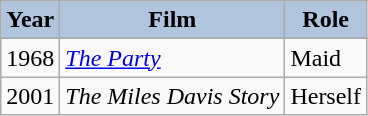<table class="wikitable" style="font-size:100%;">
<tr>
<th style="background:#B0C4DE;">Year</th>
<th style="background:#B0C4DE;">Film</th>
<th style="background:#B0C4DE;">Role</th>
</tr>
<tr>
</tr>
<tr>
<td>1968</td>
<td><a href='#'><em>The Party</em></a></td>
<td>Maid</td>
</tr>
<tr>
<td>2001</td>
<td><em>The Miles Davis Story</em></td>
<td>Herself</td>
</tr>
</table>
